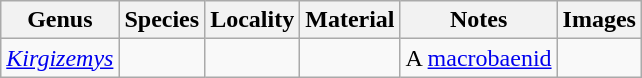<table class="wikitable" align="center">
<tr>
<th>Genus</th>
<th>Species</th>
<th>Locality</th>
<th>Material</th>
<th>Notes</th>
<th>Images</th>
</tr>
<tr>
<td><em><a href='#'>Kirgizemys</a></em></td>
<td></td>
<td></td>
<td></td>
<td>A <a href='#'>macrobaenid</a></td>
<td></td>
</tr>
</table>
